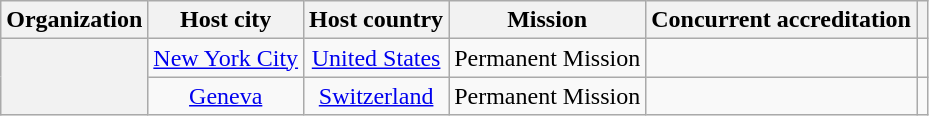<table class="wikitable plainrowheaders" style="text-align:center;">
<tr>
<th scope="col">Organization</th>
<th scope="col">Host city</th>
<th scope="col">Host country</th>
<th scope="col">Mission</th>
<th scope="col">Concurrent accreditation</th>
<th scope="col"></th>
</tr>
<tr>
<th scope="row"  rowspan="2"></th>
<td><a href='#'>New York City</a></td>
<td><a href='#'>United States</a></td>
<td>Permanent Mission</td>
<td></td>
<td></td>
</tr>
<tr>
<td><a href='#'>Geneva</a></td>
<td><a href='#'>Switzerland</a></td>
<td>Permanent Mission</td>
<td></td>
<td></td>
</tr>
</table>
